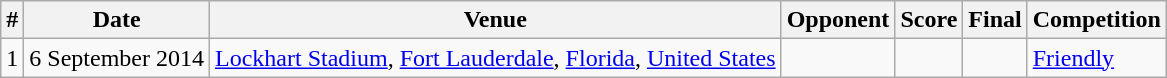<table class="wikitable collapsible">
<tr>
<th>#</th>
<th>Date</th>
<th>Venue</th>
<th>Opponent</th>
<th>Score</th>
<th>Final</th>
<th>Competition</th>
</tr>
<tr>
<td>1</td>
<td>6 September 2014</td>
<td><a href='#'>Lockhart Stadium</a>, <a href='#'>Fort Lauderdale</a>, <a href='#'>Florida</a>, <a href='#'>United States</a></td>
<td></td>
<td></td>
<td></td>
<td><a href='#'>Friendly</a></td>
</tr>
</table>
